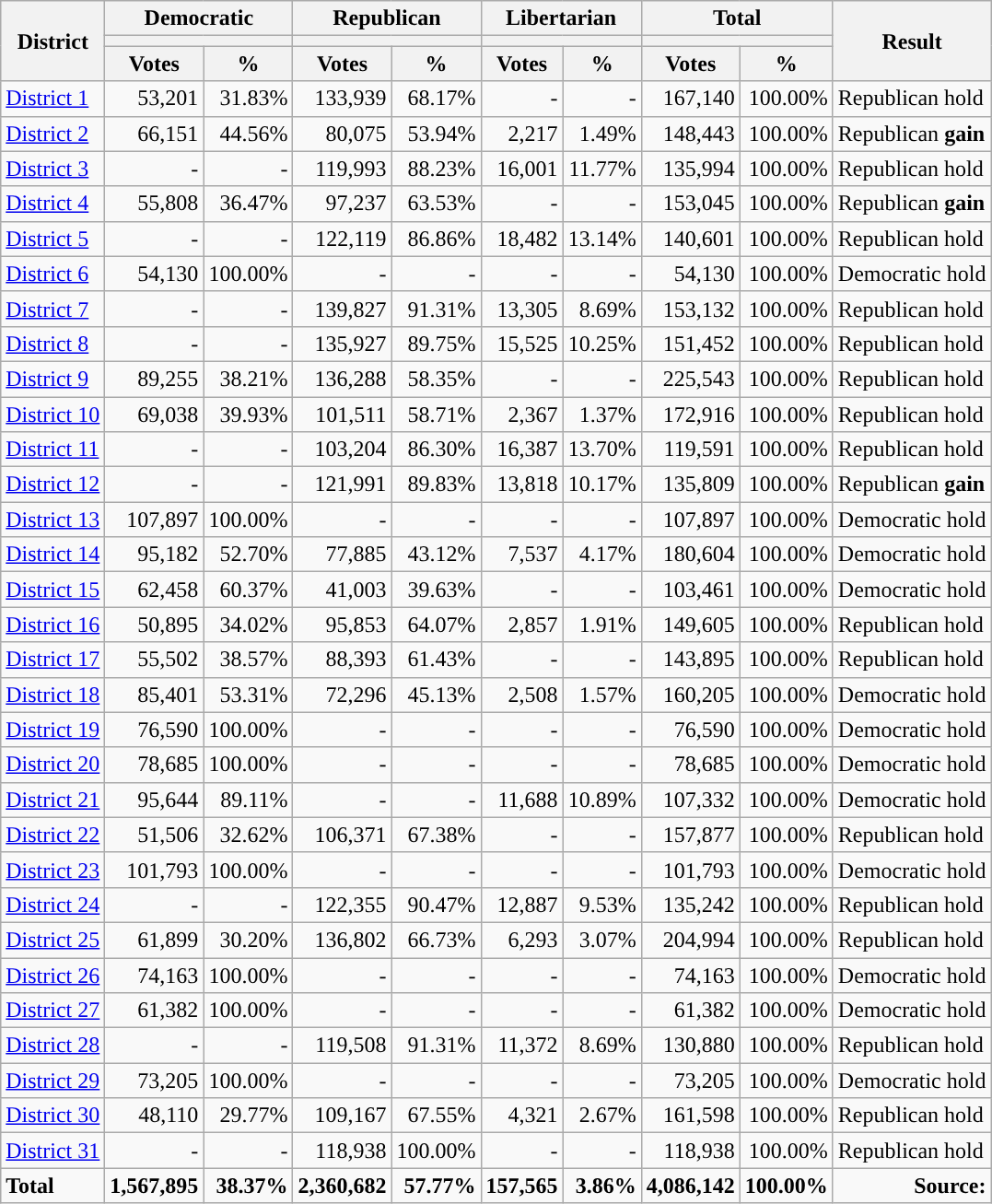<table class="wikitable plainrowheaders sortable" style="font-size:100%; text-align:right;">
<tr>
<th rowspan="3">District</th>
<th colspan="2">Democratic</th>
<th colspan="2">Republican</th>
<th colspan="2">Libertarian</th>
<th colspan="2">Total</th>
<th rowspan="3">Result</th>
</tr>
<tr>
<th colspan="2" style="background:"></th>
<th colspan="2" style="background:"></th>
<th colspan="2" style="background:"></th>
<th colspan="2"></th>
</tr>
<tr>
<th scope=col data-sort-type="number">Votes</th>
<th scope=col data-sort-type="number">%</th>
<th scope=col data-sort-type="number">Votes</th>
<th scope=col data-sort-type="number">%</th>
<th scope=col data-sort-type="number">Votes</th>
<th scope=col data-sort-type="number">%</th>
<th scope=col data-sort-type="number">Votes</th>
<th scope=col data-sort-type="number">%</th>
</tr>
<tr>
<td align="left"><a href='#'>District 1</a></td>
<td>53,201</td>
<td>31.83%</td>
<td>133,939</td>
<td>68.17%</td>
<td>-</td>
<td>-</td>
<td>167,140</td>
<td>100.00%</td>
<td align="left">Republican hold</td>
</tr>
<tr>
<td align="left"><a href='#'>District 2</a></td>
<td>66,151</td>
<td>44.56%</td>
<td>80,075</td>
<td>53.94%</td>
<td>2,217</td>
<td>1.49%</td>
<td>148,443</td>
<td>100.00%</td>
<td align="left">Republican <strong>gain</strong></td>
</tr>
<tr>
<td align="left"><a href='#'>District 3</a></td>
<td>-</td>
<td>-</td>
<td>119,993</td>
<td>88.23%</td>
<td>16,001</td>
<td>11.77%</td>
<td>135,994</td>
<td>100.00%</td>
<td align="left">Republican hold</td>
</tr>
<tr>
<td align="left"><a href='#'>District 4</a></td>
<td>55,808</td>
<td>36.47%</td>
<td>97,237</td>
<td>63.53%</td>
<td>-</td>
<td>-</td>
<td>153,045</td>
<td>100.00%</td>
<td align="left">Republican <strong>gain</strong></td>
</tr>
<tr>
<td align="left"><a href='#'>District 5</a></td>
<td>-</td>
<td>-</td>
<td>122,119</td>
<td>86.86%</td>
<td>18,482</td>
<td>13.14%</td>
<td>140,601</td>
<td>100.00%</td>
<td align="left">Republican hold</td>
</tr>
<tr>
<td align="left"><a href='#'>District 6</a></td>
<td>54,130</td>
<td>100.00%</td>
<td>-</td>
<td>-</td>
<td>-</td>
<td>-</td>
<td>54,130</td>
<td>100.00%</td>
<td align="left">Democratic hold</td>
</tr>
<tr>
<td align="left"><a href='#'>District 7</a></td>
<td>-</td>
<td>-</td>
<td>139,827</td>
<td>91.31%</td>
<td>13,305</td>
<td>8.69%</td>
<td>153,132</td>
<td>100.00%</td>
<td align="left">Republican hold</td>
</tr>
<tr>
<td align="left"><a href='#'>District 8</a></td>
<td>-</td>
<td>-</td>
<td>135,927</td>
<td>89.75%</td>
<td>15,525</td>
<td>10.25%</td>
<td>151,452</td>
<td>100.00%</td>
<td align="left">Republican hold</td>
</tr>
<tr>
<td align="left"><a href='#'>District 9</a></td>
<td>89,255</td>
<td>38.21%</td>
<td>136,288</td>
<td>58.35%</td>
<td>-</td>
<td>-</td>
<td>225,543</td>
<td>100.00%</td>
<td align="left">Republican hold</td>
</tr>
<tr>
<td align="left"><a href='#'>District 10</a></td>
<td>69,038</td>
<td>39.93%</td>
<td>101,511</td>
<td>58.71%</td>
<td>2,367</td>
<td>1.37%</td>
<td>172,916</td>
<td>100.00%</td>
<td align="left">Republican hold</td>
</tr>
<tr>
<td align="left"><a href='#'>District 11</a></td>
<td>-</td>
<td>-</td>
<td>103,204</td>
<td>86.30%</td>
<td>16,387</td>
<td>13.70%</td>
<td>119,591</td>
<td>100.00%</td>
<td align="left">Republican hold</td>
</tr>
<tr>
<td align="left"><a href='#'>District 12</a></td>
<td>-</td>
<td>-</td>
<td>121,991</td>
<td>89.83%</td>
<td>13,818</td>
<td>10.17%</td>
<td>135,809</td>
<td>100.00%</td>
<td align="left">Republican <strong>gain</strong></td>
</tr>
<tr>
<td align="left"><a href='#'>District 13</a></td>
<td>107,897</td>
<td>100.00%</td>
<td>-</td>
<td>-</td>
<td>-</td>
<td>-</td>
<td>107,897</td>
<td>100.00%</td>
<td align="left">Democratic hold</td>
</tr>
<tr>
<td align="left"><a href='#'>District 14</a></td>
<td>95,182</td>
<td>52.70%</td>
<td>77,885</td>
<td>43.12%</td>
<td>7,537</td>
<td>4.17%</td>
<td>180,604</td>
<td>100.00%</td>
<td align="left">Democratic hold</td>
</tr>
<tr>
<td align="left"><a href='#'>District 15</a></td>
<td>62,458</td>
<td>60.37%</td>
<td>41,003</td>
<td>39.63%</td>
<td>-</td>
<td>-</td>
<td>103,461</td>
<td>100.00%</td>
<td align="left">Democratic hold</td>
</tr>
<tr>
<td align="left"><a href='#'>District 16</a></td>
<td>50,895</td>
<td>34.02%</td>
<td>95,853</td>
<td>64.07%</td>
<td>2,857</td>
<td>1.91%</td>
<td>149,605</td>
<td>100.00%</td>
<td align="left">Republican hold</td>
</tr>
<tr>
<td align="left"><a href='#'>District 17</a></td>
<td>55,502</td>
<td>38.57%</td>
<td>88,393</td>
<td>61.43%</td>
<td>-</td>
<td>-</td>
<td>143,895</td>
<td>100.00%</td>
<td align="left">Republican hold</td>
</tr>
<tr>
<td align="left"><a href='#'>District 18</a></td>
<td>85,401</td>
<td>53.31%</td>
<td>72,296</td>
<td>45.13%</td>
<td>2,508</td>
<td>1.57%</td>
<td>160,205</td>
<td>100.00%</td>
<td align="left">Democratic hold</td>
</tr>
<tr>
<td align="left"><a href='#'>District 19</a></td>
<td>76,590</td>
<td>100.00%</td>
<td>-</td>
<td>-</td>
<td>-</td>
<td>-</td>
<td>76,590</td>
<td>100.00%</td>
<td align="left">Democratic hold</td>
</tr>
<tr>
<td align="left"><a href='#'>District 20</a></td>
<td>78,685</td>
<td>100.00%</td>
<td>-</td>
<td>-</td>
<td>-</td>
<td>-</td>
<td>78,685</td>
<td>100.00%</td>
<td align="left">Democratic hold</td>
</tr>
<tr>
<td align="left"><a href='#'>District 21</a></td>
<td>95,644</td>
<td>89.11%</td>
<td>-</td>
<td>-</td>
<td>11,688</td>
<td>10.89%</td>
<td>107,332</td>
<td>100.00%</td>
<td align="left">Democratic hold</td>
</tr>
<tr>
<td align="left"><a href='#'>District 22</a></td>
<td>51,506</td>
<td>32.62%</td>
<td>106,371</td>
<td>67.38%</td>
<td>-</td>
<td>-</td>
<td>157,877</td>
<td>100.00%</td>
<td align="left">Republican hold</td>
</tr>
<tr>
<td align="left"><a href='#'>District 23</a></td>
<td>101,793</td>
<td>100.00%</td>
<td>-</td>
<td>-</td>
<td>-</td>
<td>-</td>
<td>101,793</td>
<td>100.00%</td>
<td align="left">Democratic hold</td>
</tr>
<tr>
<td align="left"><a href='#'>District 24</a></td>
<td>-</td>
<td>-</td>
<td>122,355</td>
<td>90.47%</td>
<td>12,887</td>
<td>9.53%</td>
<td>135,242</td>
<td>100.00%</td>
<td align="left">Republican hold</td>
</tr>
<tr>
<td align="left"><a href='#'>District 25</a></td>
<td>61,899</td>
<td>30.20%</td>
<td>136,802</td>
<td>66.73%</td>
<td>6,293</td>
<td>3.07%</td>
<td>204,994</td>
<td>100.00%</td>
<td align="left">Republican hold</td>
</tr>
<tr>
<td align="left"><a href='#'>District 26</a></td>
<td>74,163</td>
<td>100.00%</td>
<td>-</td>
<td>-</td>
<td>-</td>
<td>-</td>
<td>74,163</td>
<td>100.00%</td>
<td align="left">Democratic hold</td>
</tr>
<tr>
<td align="left"><a href='#'>District 27</a></td>
<td>61,382</td>
<td>100.00%</td>
<td>-</td>
<td>-</td>
<td>-</td>
<td>-</td>
<td>61,382</td>
<td>100.00%</td>
<td align="left">Democratic hold</td>
</tr>
<tr>
<td align="left"><a href='#'>District 28</a></td>
<td>-</td>
<td>-</td>
<td>119,508</td>
<td>91.31%</td>
<td>11,372</td>
<td>8.69%</td>
<td>130,880</td>
<td>100.00%</td>
<td align="left">Republican hold</td>
</tr>
<tr>
<td align="left"><a href='#'>District 29</a></td>
<td>73,205</td>
<td>100.00%</td>
<td>-</td>
<td>-</td>
<td>-</td>
<td>-</td>
<td>73,205</td>
<td>100.00%</td>
<td align="left">Democratic hold</td>
</tr>
<tr>
<td align="left"><a href='#'>District 30</a></td>
<td>48,110</td>
<td>29.77%</td>
<td>109,167</td>
<td>67.55%</td>
<td>4,321</td>
<td>2.67%</td>
<td>161,598</td>
<td>100.00%</td>
<td align="left">Republican hold</td>
</tr>
<tr>
<td align="left"><a href='#'>District 31</a></td>
<td>-</td>
<td>-</td>
<td>118,938</td>
<td>100.00%</td>
<td>-</td>
<td>-</td>
<td>118,938</td>
<td>100.00%</td>
<td align="left">Republican hold</td>
</tr>
<tr class="sortbottom" style="font-weight:bold">
<td align="left">Total</td>
<td>1,567,895</td>
<td>38.37%</td>
<td>2,360,682</td>
<td>57.77%</td>
<td>157,565</td>
<td>3.86%</td>
<td>4,086,142</td>
<td>100.00%</td>
<td>Source:</td>
</tr>
</table>
